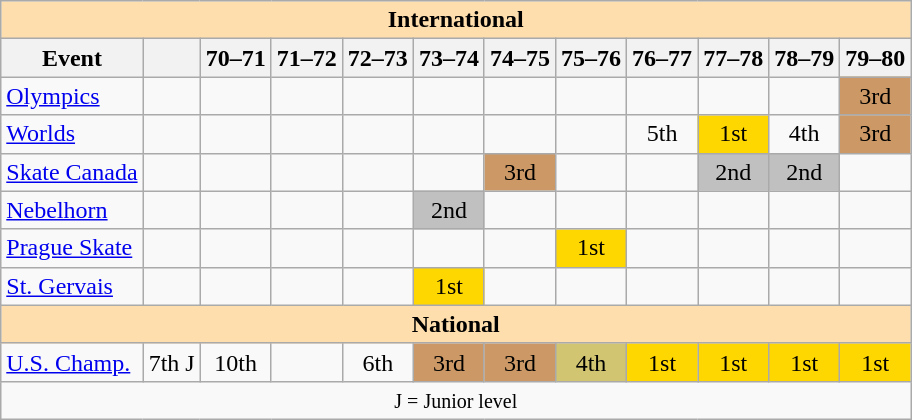<table class="wikitable" style="text-align:center">
<tr>
<th style="background-color: #ffdead; " colspan=12 align=center>International</th>
</tr>
<tr>
<th>Event</th>
<th></th>
<th>70–71</th>
<th>71–72</th>
<th>72–73</th>
<th>73–74</th>
<th>74–75</th>
<th>75–76</th>
<th>76–77</th>
<th>77–78</th>
<th>78–79</th>
<th>79–80</th>
</tr>
<tr>
<td align=left><a href='#'>Olympics</a></td>
<td></td>
<td></td>
<td></td>
<td></td>
<td></td>
<td></td>
<td></td>
<td></td>
<td></td>
<td></td>
<td bgcolor=cc9966>3rd</td>
</tr>
<tr>
<td align=left><a href='#'>Worlds</a></td>
<td></td>
<td></td>
<td></td>
<td></td>
<td></td>
<td></td>
<td></td>
<td>5th</td>
<td bgcolor=gold>1st</td>
<td>4th</td>
<td bgcolor=cc9966>3rd</td>
</tr>
<tr>
<td align=left><a href='#'>Skate Canada</a></td>
<td></td>
<td></td>
<td></td>
<td></td>
<td></td>
<td bgcolor=cc9966>3rd</td>
<td></td>
<td></td>
<td bgcolor=silver>2nd</td>
<td bgcolor=silver>2nd</td>
<td></td>
</tr>
<tr>
<td align=left><a href='#'>Nebelhorn</a></td>
<td></td>
<td></td>
<td></td>
<td></td>
<td bgcolor=silver>2nd</td>
<td></td>
<td></td>
<td></td>
<td></td>
<td></td>
<td></td>
</tr>
<tr>
<td align=left><a href='#'>Prague Skate</a></td>
<td></td>
<td></td>
<td></td>
<td></td>
<td></td>
<td></td>
<td bgcolor=gold>1st</td>
<td></td>
<td></td>
<td></td>
<td></td>
</tr>
<tr>
<td align=left><a href='#'>St. Gervais</a></td>
<td></td>
<td></td>
<td></td>
<td></td>
<td bgcolor=gold>1st</td>
<td></td>
<td></td>
<td></td>
<td></td>
<td></td>
<td></td>
</tr>
<tr>
<th style="background-color: #ffdead; " colspan=12 align=center>National</th>
</tr>
<tr>
<td align=left><a href='#'>U.S. Champ.</a></td>
<td>7th J</td>
<td>10th</td>
<td></td>
<td>6th</td>
<td bgcolor=cc9966>3rd</td>
<td bgcolor=cc9966>3rd</td>
<td bgcolor=d1c571>4th</td>
<td bgcolor=gold>1st</td>
<td bgcolor=gold>1st</td>
<td bgcolor=gold>1st</td>
<td bgcolor=gold>1st</td>
</tr>
<tr>
<td colspan=12 align=center><small> J = Junior level </small></td>
</tr>
</table>
